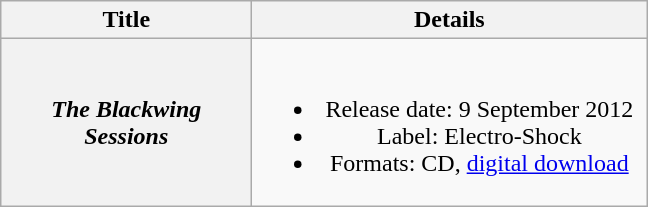<table class="wikitable plainrowheaders" style="text-align:center;">
<tr>
<th scope="col" style="width:10em;">Title</th>
<th scope="col" style="width:16em;">Details</th>
</tr>
<tr>
<th scope="row"><em>The Blackwing Sessions</em></th>
<td><br><ul><li>Release date: 9 September 2012</li><li>Label: Electro-Shock</li><li>Formats: CD, <a href='#'>digital download</a></li></ul></td>
</tr>
</table>
